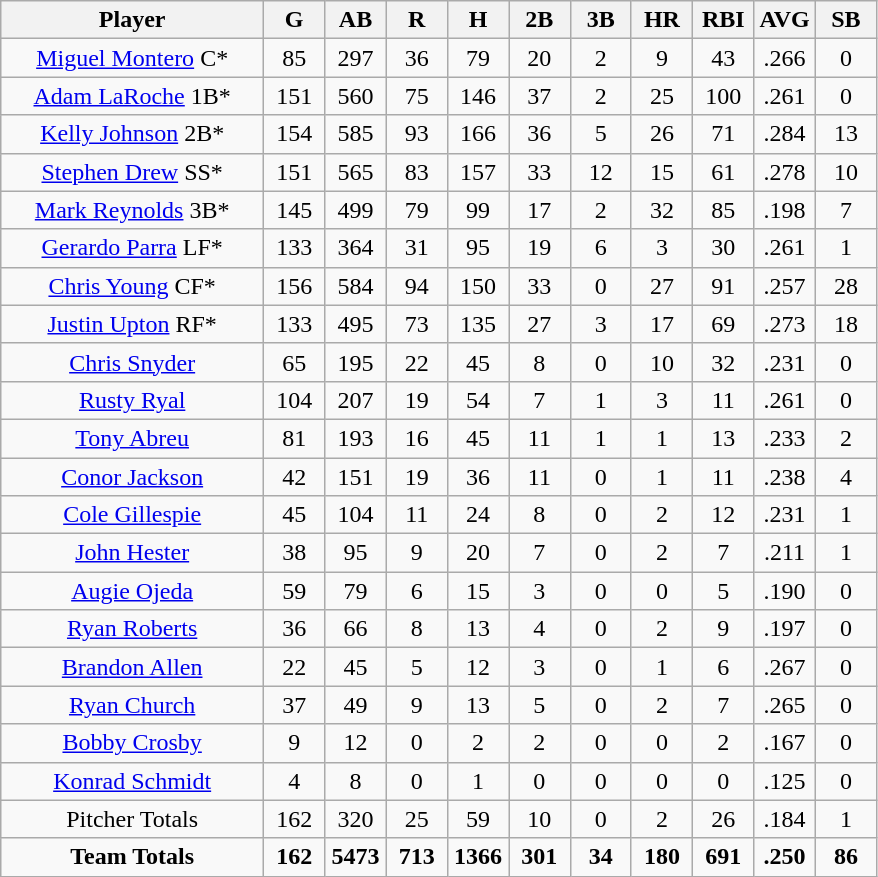<table class="wikitable" style="text-align:center;">
<tr>
<th bgcolor="#DDDDFF" width="30%">Player</th>
<th bgcolor="#DDDDFF" width="7%">G</th>
<th bgcolor="#DDDDFF" width="7%">AB</th>
<th bgcolor="#DDDDFF" width="7%">R</th>
<th bgcolor="#DDDDFF" width="7%">H</th>
<th bgcolor="#DDDDFF" width="7%">2B</th>
<th bgcolor="#DDDDFF" width="7%">3B</th>
<th bgcolor="#DDDDFF" width="7%">HR</th>
<th bgcolor="#DDDDFF" width="7%">RBI</th>
<th bgcolor="#DDDDFF" width="7%">AVG</th>
<th bgcolor="#DDDDFF" width="7%">SB</th>
</tr>
<tr align=center>
<td><a href='#'>Miguel Montero</a> C*</td>
<td>85</td>
<td>297</td>
<td>36</td>
<td>79</td>
<td>20</td>
<td>2</td>
<td>9</td>
<td>43</td>
<td>.266</td>
<td>0</td>
</tr>
<tr align=center>
<td><a href='#'>Adam LaRoche</a> 1B*</td>
<td>151</td>
<td>560</td>
<td>75</td>
<td>146</td>
<td>37</td>
<td>2</td>
<td>25</td>
<td>100</td>
<td>.261</td>
<td>0</td>
</tr>
<tr align=center>
<td><a href='#'>Kelly Johnson</a> 2B*</td>
<td>154</td>
<td>585</td>
<td>93</td>
<td>166</td>
<td>36</td>
<td>5</td>
<td>26</td>
<td>71</td>
<td>.284</td>
<td>13</td>
</tr>
<tr align=center>
<td><a href='#'>Stephen Drew</a> SS*</td>
<td>151</td>
<td>565</td>
<td>83</td>
<td>157</td>
<td>33</td>
<td>12</td>
<td>15</td>
<td>61</td>
<td>.278</td>
<td>10</td>
</tr>
<tr align=center>
<td><a href='#'>Mark Reynolds</a> 3B*</td>
<td>145</td>
<td>499</td>
<td>79</td>
<td>99</td>
<td>17</td>
<td>2</td>
<td>32</td>
<td>85</td>
<td>.198</td>
<td>7</td>
</tr>
<tr align=center>
<td><a href='#'>Gerardo Parra</a> LF*</td>
<td>133</td>
<td>364</td>
<td>31</td>
<td>95</td>
<td>19</td>
<td>6</td>
<td>3</td>
<td>30</td>
<td>.261</td>
<td>1</td>
</tr>
<tr align=center>
<td><a href='#'>Chris Young</a> CF*</td>
<td>156</td>
<td>584</td>
<td>94</td>
<td>150</td>
<td>33</td>
<td>0</td>
<td>27</td>
<td>91</td>
<td>.257</td>
<td>28</td>
</tr>
<tr align=center>
<td><a href='#'>Justin Upton</a> RF*</td>
<td>133</td>
<td>495</td>
<td>73</td>
<td>135</td>
<td>27</td>
<td>3</td>
<td>17</td>
<td>69</td>
<td>.273</td>
<td>18</td>
</tr>
<tr align=center>
<td><a href='#'>Chris Snyder</a></td>
<td>65</td>
<td>195</td>
<td>22</td>
<td>45</td>
<td>8</td>
<td>0</td>
<td>10</td>
<td>32</td>
<td>.231</td>
<td>0</td>
</tr>
<tr align=center>
<td><a href='#'>Rusty Ryal</a></td>
<td>104</td>
<td>207</td>
<td>19</td>
<td>54</td>
<td>7</td>
<td>1</td>
<td>3</td>
<td>11</td>
<td>.261</td>
<td>0</td>
</tr>
<tr align=center>
<td><a href='#'>Tony Abreu</a></td>
<td>81</td>
<td>193</td>
<td>16</td>
<td>45</td>
<td>11</td>
<td>1</td>
<td>1</td>
<td>13</td>
<td>.233</td>
<td>2</td>
</tr>
<tr align=center>
<td><a href='#'>Conor Jackson</a></td>
<td>42</td>
<td>151</td>
<td>19</td>
<td>36</td>
<td>11</td>
<td>0</td>
<td>1</td>
<td>11</td>
<td>.238</td>
<td>4</td>
</tr>
<tr align=center>
<td><a href='#'>Cole Gillespie</a></td>
<td>45</td>
<td>104</td>
<td>11</td>
<td>24</td>
<td>8</td>
<td>0</td>
<td>2</td>
<td>12</td>
<td>.231</td>
<td>1</td>
</tr>
<tr align=center>
<td><a href='#'>John Hester</a></td>
<td>38</td>
<td>95</td>
<td>9</td>
<td>20</td>
<td>7</td>
<td>0</td>
<td>2</td>
<td>7</td>
<td>.211</td>
<td>1</td>
</tr>
<tr align=center>
<td><a href='#'>Augie Ojeda</a></td>
<td>59</td>
<td>79</td>
<td>6</td>
<td>15</td>
<td>3</td>
<td>0</td>
<td>0</td>
<td>5</td>
<td>.190</td>
<td>0</td>
</tr>
<tr align=center>
<td><a href='#'>Ryan Roberts</a></td>
<td>36</td>
<td>66</td>
<td>8</td>
<td>13</td>
<td>4</td>
<td>0</td>
<td>2</td>
<td>9</td>
<td>.197</td>
<td>0</td>
</tr>
<tr align=center>
<td><a href='#'>Brandon Allen</a></td>
<td>22</td>
<td>45</td>
<td>5</td>
<td>12</td>
<td>3</td>
<td>0</td>
<td>1</td>
<td>6</td>
<td>.267</td>
<td>0</td>
</tr>
<tr align=center>
<td><a href='#'>Ryan Church</a></td>
<td>37</td>
<td>49</td>
<td>9</td>
<td>13</td>
<td>5</td>
<td>0</td>
<td>2</td>
<td>7</td>
<td>.265</td>
<td>0</td>
</tr>
<tr align=center>
<td><a href='#'>Bobby Crosby</a></td>
<td>9</td>
<td>12</td>
<td>0</td>
<td>2</td>
<td>2</td>
<td>0</td>
<td>0</td>
<td>2</td>
<td>.167</td>
<td>0</td>
</tr>
<tr align=center>
<td><a href='#'>Konrad Schmidt</a></td>
<td>4</td>
<td>8</td>
<td>0</td>
<td>1</td>
<td>0</td>
<td>0</td>
<td>0</td>
<td>0</td>
<td>.125</td>
<td>0</td>
</tr>
<tr align=center>
<td>Pitcher Totals</td>
<td>162</td>
<td>320</td>
<td>25</td>
<td>59</td>
<td>10</td>
<td>0</td>
<td>2</td>
<td>26</td>
<td>.184</td>
<td>1</td>
</tr>
<tr align=center>
<td><strong>Team Totals</strong></td>
<td><strong>162</strong></td>
<td><strong>5473</strong></td>
<td><strong>713</strong></td>
<td><strong>1366</strong></td>
<td><strong>301</strong></td>
<td><strong>34</strong></td>
<td><strong>180</strong></td>
<td><strong>691</strong></td>
<td><strong>.250</strong></td>
<td><strong>86</strong></td>
</tr>
</table>
